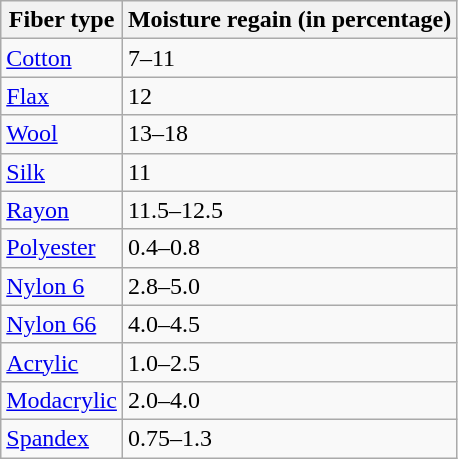<table class="wikitable">
<tr>
<th>Fiber type</th>
<th>Moisture regain (in percentage)</th>
</tr>
<tr>
<td><a href='#'>Cotton</a></td>
<td>7–11</td>
</tr>
<tr>
<td><a href='#'>Flax</a></td>
<td>12</td>
</tr>
<tr>
<td><a href='#'>Wool</a></td>
<td>13–18</td>
</tr>
<tr>
<td><a href='#'>Silk</a></td>
<td>11</td>
</tr>
<tr>
<td><a href='#'>Rayon</a></td>
<td>11.5–12.5</td>
</tr>
<tr>
<td><a href='#'>Polyester</a></td>
<td>0.4–0.8</td>
</tr>
<tr>
<td><a href='#'>Nylon 6</a></td>
<td>2.8–5.0</td>
</tr>
<tr>
<td><a href='#'>Nylon 66</a></td>
<td>4.0–4.5</td>
</tr>
<tr>
<td><a href='#'>Acrylic</a></td>
<td>1.0–2.5</td>
</tr>
<tr>
<td><a href='#'>Modacrylic</a></td>
<td>2.0–4.0</td>
</tr>
<tr>
<td><a href='#'>Spandex</a></td>
<td>0.75–1.3</td>
</tr>
</table>
